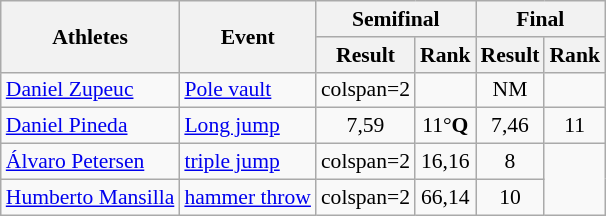<table class="wikitable" border="1" style="font-size:90%">
<tr>
<th rowspan=2>Athletes</th>
<th rowspan=2>Event</th>
<th colspan=2>Semifinal</th>
<th colspan=2>Final</th>
</tr>
<tr>
<th>Result</th>
<th>Rank</th>
<th>Result</th>
<th>Rank</th>
</tr>
<tr>
<td><a href='#'>Daniel Zupeuc</a></td>
<td><a href='#'>Pole vault</a></td>
<td>colspan=2 </td>
<td align=center></td>
<td align=center>NM</td>
</tr>
<tr>
<td><a href='#'>Daniel Pineda</a></td>
<td><a href='#'>Long jump</a></td>
<td align=center>7,59</td>
<td align=center>11°<strong>Q</strong></td>
<td align=center>7,46</td>
<td align=center>11</td>
</tr>
<tr>
<td><a href='#'>Álvaro Petersen</a></td>
<td><a href='#'>triple jump</a></td>
<td>colspan=2 </td>
<td align=center>16,16</td>
<td align=center>8</td>
</tr>
<tr>
<td><a href='#'>Humberto Mansilla</a></td>
<td><a href='#'>hammer throw</a></td>
<td>colspan=2 </td>
<td align=center>66,14</td>
<td align=center>10</td>
</tr>
</table>
